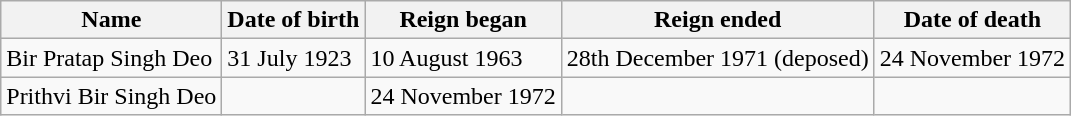<table class="wikitable">
<tr>
<th>Name</th>
<th>Date of birth</th>
<th>Reign began</th>
<th>Reign ended</th>
<th>Date of death</th>
</tr>
<tr>
<td>Bir Pratap Singh Deo</td>
<td>31 July 1923</td>
<td>10 August 1963</td>
<td>28th December 1971 (deposed)</td>
<td>24 November 1972</td>
</tr>
<tr>
<td>Prithvi Bir Singh Deo</td>
<td></td>
<td>24 November 1972</td>
<td></td>
<td></td>
</tr>
</table>
